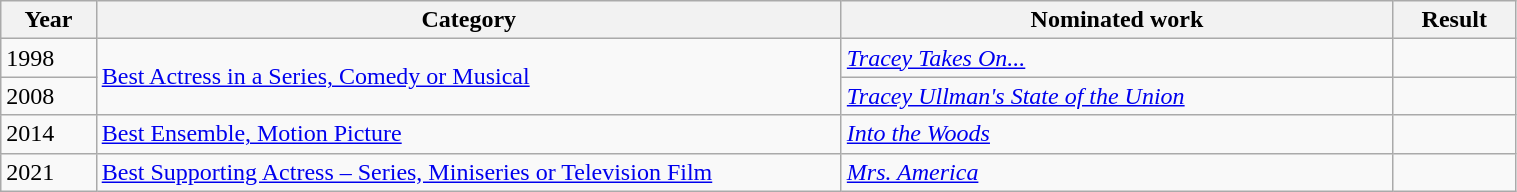<table width="80%" class="wikitable">
<tr>
<th width="10">Year</th>
<th width="300">Category</th>
<th width="220">Nominated work</th>
<th width="30">Result</th>
</tr>
<tr>
<td>1998</td>
<td rowspan="2"><a href='#'>Best Actress in a Series, Comedy or Musical</a></td>
<td><em><a href='#'>Tracey Takes On...</a></em></td>
<td></td>
</tr>
<tr>
<td>2008</td>
<td><em><a href='#'>Tracey Ullman's State of the Union</a></em></td>
<td></td>
</tr>
<tr>
<td>2014</td>
<td><a href='#'>Best Ensemble, Motion Picture</a></td>
<td><em><a href='#'>Into the Woods</a></em></td>
<td></td>
</tr>
<tr>
<td>2021</td>
<td><a href='#'>Best Supporting Actress – Series, Miniseries or Television Film</a></td>
<td><em><a href='#'>Mrs. America</a></em></td>
<td></td>
</tr>
</table>
